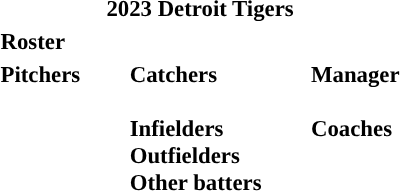<table class="toccolours" style="font-size: 95%;">
<tr>
<th colspan="10">2023 Detroit Tigers</th>
</tr>
<tr>
<td colspan="10"><strong>Roster</strong></td>
</tr>
<tr>
<td valign="top"><strong>Pitchers</strong><br>


























</td>
<td width="25px"></td>
<td valign="top"><strong>Catchers</strong><br>

<br><strong>Infielders</strong>











<br><strong>Outfielders</strong>






<br><strong>Other batters</strong>
</td>
<td width="25px"></td>
<td valign="top"><strong>Manager</strong><br><br><strong>Coaches</strong>
 
 
 
 
 
 
 
 
 
 
 </td>
</tr>
</table>
